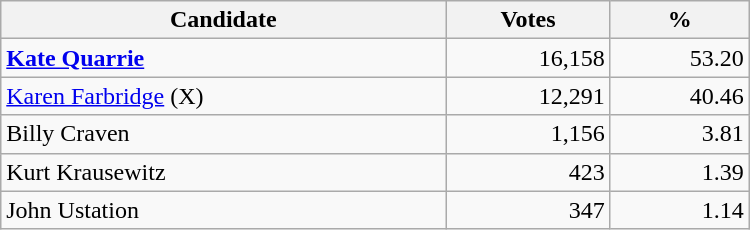<table style="width:500px;" class="wikitable">
<tr>
<th align="center">Candidate</th>
<th align="center">Votes</th>
<th align="center">%</th>
</tr>
<tr>
<td align="left"><strong><a href='#'>Kate Quarrie</a></strong></td>
<td align="right">16,158</td>
<td align="right">53.20</td>
</tr>
<tr>
<td align="left"><a href='#'>Karen Farbridge</a> (X)</td>
<td align="right">12,291</td>
<td align="right">40.46</td>
</tr>
<tr>
<td align="left">Billy Craven</td>
<td align="right">1,156</td>
<td align="right">3.81</td>
</tr>
<tr>
<td align="left">Kurt Krausewitz</td>
<td align="right">423</td>
<td align="right">1.39</td>
</tr>
<tr>
<td align="left">John Ustation</td>
<td align="right">347</td>
<td align="right">1.14</td>
</tr>
</table>
